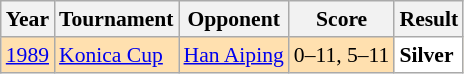<table class="sortable wikitable" style="font-size: 90%;">
<tr>
<th>Year</th>
<th>Tournament</th>
<th>Opponent</th>
<th>Score</th>
<th>Result</th>
</tr>
<tr style="background:#FFE0AF">
<td align="center"><a href='#'>1989</a></td>
<td align="left"><a href='#'>Konica Cup</a></td>
<td align="left"> <a href='#'>Han Aiping</a></td>
<td align="left">0–11, 5–11</td>
<td style="text-align:left; background:white"> <strong>Silver</strong></td>
</tr>
</table>
